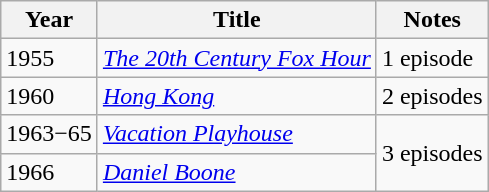<table class="wikitable">
<tr>
<th>Year</th>
<th>Title</th>
<th>Notes</th>
</tr>
<tr>
<td>1955</td>
<td><em><a href='#'>The 20th Century Fox Hour</a></em></td>
<td>1 episode</td>
</tr>
<tr>
<td>1960</td>
<td><em><a href='#'>Hong Kong</a></em></td>
<td>2 episodes</td>
</tr>
<tr>
<td>1963−65</td>
<td><em><a href='#'>Vacation Playhouse</a></em></td>
<td rowspan=2>3 episodes</td>
</tr>
<tr>
<td>1966</td>
<td><em><a href='#'>Daniel Boone</a></em></td>
</tr>
</table>
